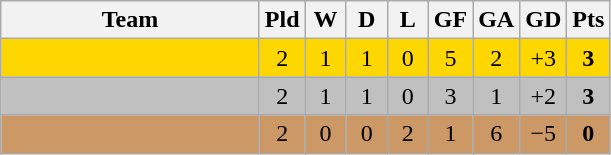<table class="wikitable" style="text-align:center">
<tr>
<th width=165>Team</th>
<th width=20>Pld</th>
<th width=20>W</th>
<th width=20>D</th>
<th width=20>L</th>
<th width=20>GF</th>
<th width=20>GA</th>
<th width=20>GD</th>
<th width=20>Pts</th>
</tr>
<tr bgcolor=gold>
<td align="left"></td>
<td>2</td>
<td>1</td>
<td>1</td>
<td>0</td>
<td>5</td>
<td>2</td>
<td>+3</td>
<td><strong>3</strong></td>
</tr>
<tr bgcolor=silver>
<td align="left"></td>
<td>2</td>
<td>1</td>
<td>1</td>
<td>0</td>
<td>3</td>
<td>1</td>
<td>+2</td>
<td><strong>3</strong></td>
</tr>
<tr bgcolor=#cc9966>
<td align="left"></td>
<td>2</td>
<td>0</td>
<td>0</td>
<td>2</td>
<td>1</td>
<td>6</td>
<td>−5</td>
<td><strong>0</strong></td>
</tr>
</table>
